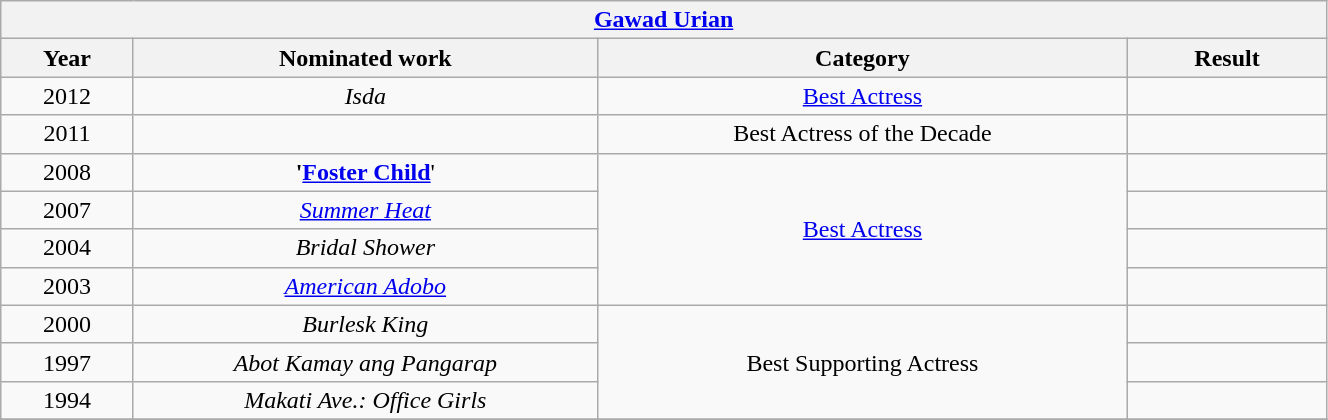<table width="70%" class="wikitable sortable">
<tr>
<th colspan="4" align="center"><a href='#'>Gawad Urian</a></th>
</tr>
<tr>
<th width="10%">Year</th>
<th width="35%">Nominated work</th>
<th width="40%">Category</th>
<th width="15%">Result</th>
</tr>
<tr>
<td align="center">2012</td>
<td align="center"><em>Isda</em></td>
<td align="center"><a href='#'>Best Actress</a></td>
<td></td>
</tr>
<tr>
<td align="center">2011</td>
<td align="center"></td>
<td align="center">Best Actress of the Decade</td>
<td></td>
</tr>
<tr>
<td align="center">2008</td>
<td align="center"><strong>'<a href='#'>Foster Child</a></strong>'</td>
<td align="center" rowspan=4><a href='#'>Best Actress</a></td>
<td></td>
</tr>
<tr>
<td align="center">2007</td>
<td align="center"><em><a href='#'>Summer Heat</a></em></td>
<td></td>
</tr>
<tr>
<td align="center">2004</td>
<td align="center"><em>Bridal Shower</em></td>
<td></td>
</tr>
<tr>
<td align="center">2003</td>
<td align="center"><em><a href='#'>American Adobo</a></em></td>
<td></td>
</tr>
<tr>
<td align="center">2000</td>
<td align="center"><em>Burlesk King</em></td>
<td align="center" rowspan=3>Best Supporting Actress</td>
<td></td>
</tr>
<tr>
<td align="center">1997</td>
<td align="center"><em>Abot Kamay ang Pangarap</em></td>
<td></td>
</tr>
<tr>
<td align="center">1994</td>
<td align="center"><em>Makati Ave.: Office Girls</em></td>
<td></td>
</tr>
<tr>
</tr>
</table>
